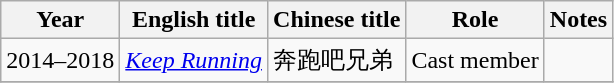<table class="wikitable sortable">
<tr>
<th>Year</th>
<th>English title</th>
<th>Chinese title</th>
<th>Role</th>
<th>Notes</th>
</tr>
<tr>
<td>2014–2018</td>
<td><em><a href='#'>Keep Running</a></em></td>
<td>奔跑吧兄弟</td>
<td>Cast member</td>
<td></td>
</tr>
<tr>
</tr>
</table>
